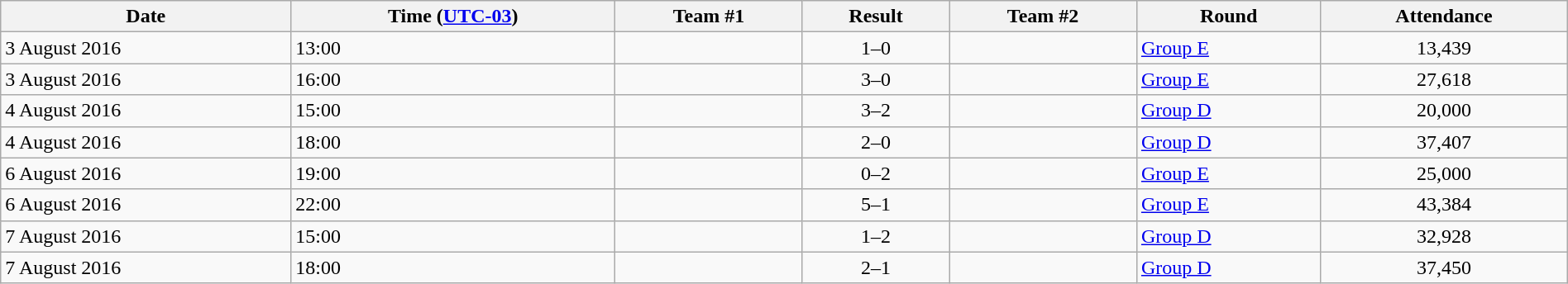<table class="wikitable" style="text-align:left; width:100%;">
<tr>
<th>Date</th>
<th>Time (<a href='#'>UTC-03</a>)</th>
<th>Team #1</th>
<th>Result</th>
<th>Team #2</th>
<th>Round</th>
<th>Attendance</th>
</tr>
<tr>
<td>3 August 2016</td>
<td>13:00</td>
<td><strong></strong></td>
<td style="text-align:center;">1–0</td>
<td></td>
<td><a href='#'>Group E</a></td>
<td style="text-align:center;">13,439</td>
</tr>
<tr>
<td>3 August 2016</td>
<td>16:00</td>
<td><strong></strong></td>
<td style="text-align:center;">3–0</td>
<td></td>
<td><a href='#'>Group E</a></td>
<td style="text-align:center;">27,618</td>
</tr>
<tr>
<td>4 August 2016</td>
<td>15:00</td>
<td><strong></strong></td>
<td style="text-align:center;">3–2</td>
<td></td>
<td><a href='#'>Group D</a></td>
<td style="text-align:center;">20,000</td>
</tr>
<tr>
<td>4 August 2016</td>
<td>18:00</td>
<td><strong></strong></td>
<td style="text-align:center;">2–0</td>
<td></td>
<td><a href='#'>Group D</a></td>
<td style="text-align:center;">37,407</td>
</tr>
<tr>
<td>6 August 2016</td>
<td>19:00</td>
<td></td>
<td style="text-align:center;">0–2</td>
<td><strong></strong></td>
<td><a href='#'>Group E</a></td>
<td style="text-align:center;">25,000</td>
</tr>
<tr>
<td>6 August 2016</td>
<td>22:00</td>
<td><strong></strong></td>
<td style="text-align:center;">5–1</td>
<td></td>
<td><a href='#'>Group E</a></td>
<td style="text-align:center;">43,384</td>
</tr>
<tr>
<td>7 August 2016</td>
<td>15:00</td>
<td></td>
<td style="text-align:center;">1–2</td>
<td><strong></strong></td>
<td><a href='#'>Group D</a></td>
<td style="text-align:center;">32,928</td>
</tr>
<tr>
<td>7 August 2016</td>
<td>18:00</td>
<td><strong></strong></td>
<td style="text-align:center;">2–1</td>
<td></td>
<td><a href='#'>Group D</a></td>
<td style="text-align:center;">37,450</td>
</tr>
</table>
